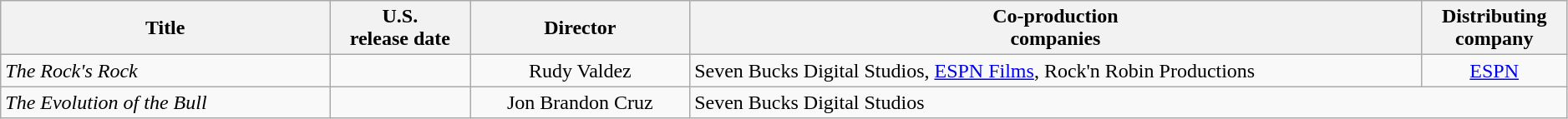<table class="wikitable" style="text-align:center; width:99%;">
<tr>
<th style="width:21%;">Title</th>
<th>U.S. <br>release date</th>
<th style="width:14%;">Director</th>
<th>Co-production <br>companies</th>
<th>Distributing <br>company</th>
</tr>
<tr>
<td scope="row" style="text-align:left;"><em>The Rock's Rock</em></td>
<td></td>
<td>Rudy Valdez</td>
<td style="text-align:left;">Seven Bucks Digital Studios, <a href='#'>ESPN Films</a>, Rock'n Robin Productions</td>
<td><a href='#'>ESPN</a></td>
</tr>
<tr>
<td scope="row" style="text-align:left;"><em>The Evolution of the Bull</em></td>
<td></td>
<td>Jon Brandon Cruz</td>
<td style="text-align:left;" colspan="2">Seven Bucks Digital Studios</td>
</tr>
</table>
